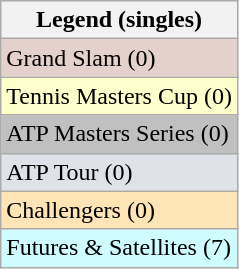<table class="wikitable">
<tr>
<th>Legend (singles)</th>
</tr>
<tr bgcolor="#e5d1cb">
<td>Grand Slam (0)</td>
</tr>
<tr bgcolor="ffffcc">
<td>Tennis Masters Cup (0)</td>
</tr>
<tr bgcolor="silver">
<td>ATP Masters Series (0)</td>
</tr>
<tr bgcolor="#dfe2e9">
<td>ATP Tour (0)</td>
</tr>
<tr bgcolor="moccasin">
<td>Challengers (0)</td>
</tr>
<tr bgcolor="CFFCFF">
<td>Futures & Satellites (7)</td>
</tr>
</table>
